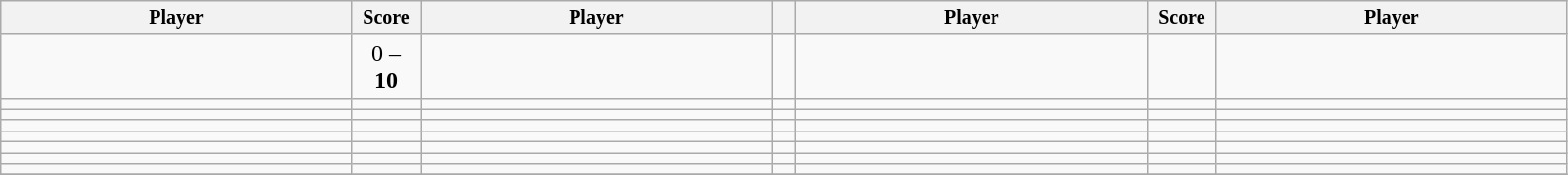<table class="wikitable">
<tr style="font-size:10pt;font-weight:bold">
<th width=230>Player</th>
<th width=40>Score</th>
<th width=230>Player</th>
<th width=10></th>
<th width=230>Player</th>
<th width=40>Score</th>
<th width=230>Player</th>
</tr>
<tr>
<td></td>
<td align=center>0 – <strong>10</strong></td>
<td></td>
<td></td>
<td></td>
<td align=center></td>
<td></td>
</tr>
<tr>
<td></td>
<td align=center></td>
<td></td>
<td></td>
<td></td>
<td align=center></td>
<td></td>
</tr>
<tr>
<td></td>
<td align=center></td>
<td></td>
<td></td>
<td></td>
<td align=center></td>
<td></td>
</tr>
<tr>
<td></td>
<td align=center></td>
<td></td>
<td></td>
<td></td>
<td align=center></td>
<td></td>
</tr>
<tr>
<td></td>
<td align=center></td>
<td></td>
<td></td>
<td></td>
<td align=center></td>
<td></td>
</tr>
<tr>
<td></td>
<td align=center></td>
<td></td>
<td></td>
<td></td>
<td align=center></td>
<td></td>
</tr>
<tr>
<td></td>
<td align=center></td>
<td></td>
<td></td>
<td></td>
<td align=center></td>
<td></td>
</tr>
<tr>
<td></td>
<td align=center></td>
<td></td>
<td></td>
<td></td>
<td align=center></td>
<td></td>
</tr>
<tr>
</tr>
</table>
